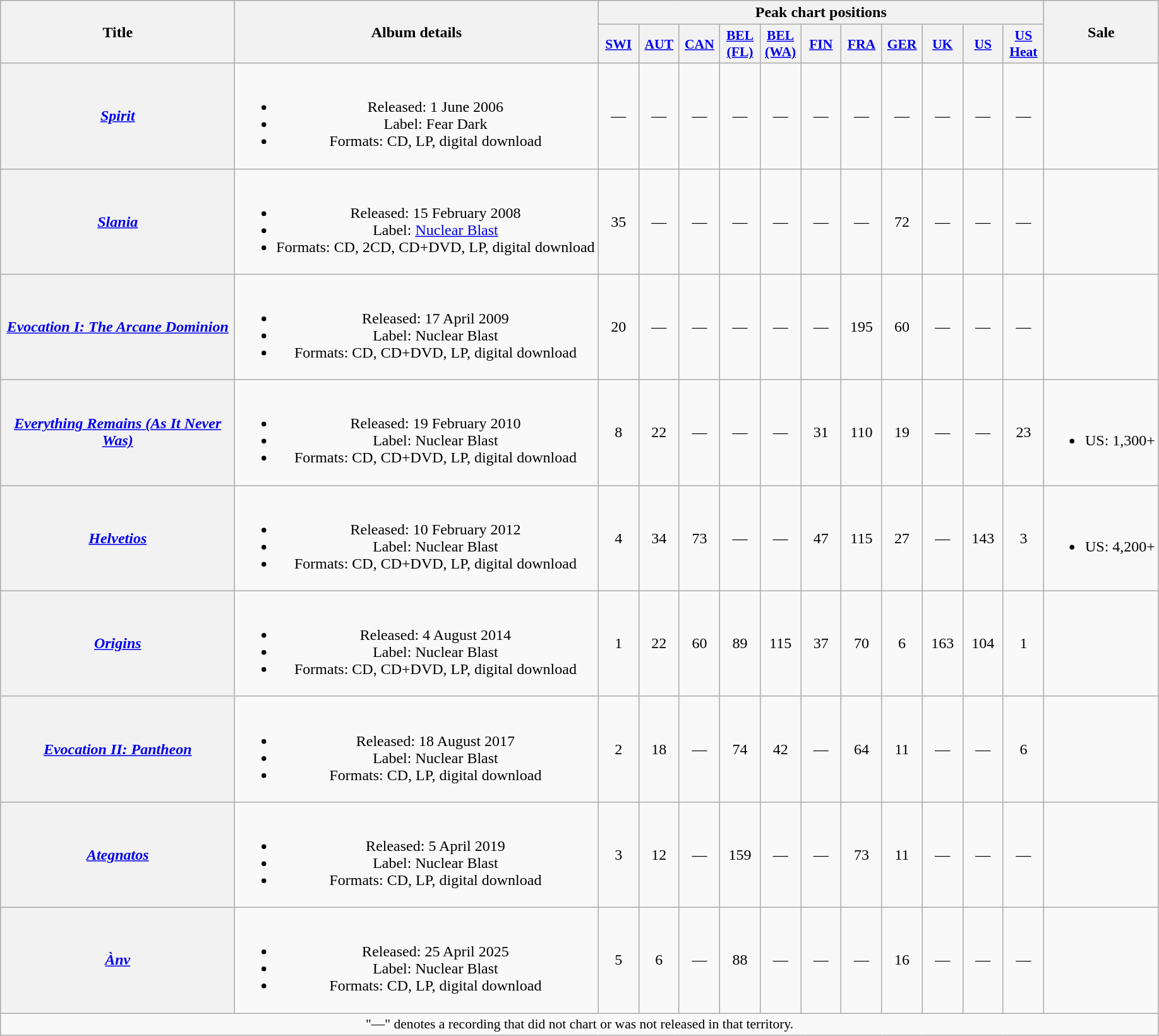<table class="wikitable plainrowheaders" style="text-align:center;">
<tr>
<th scope="col" rowspan="2" style="width:15em;">Title</th>
<th scope="col" rowspan="2">Album details</th>
<th scope="col" colspan="11">Peak chart positions</th>
<th scope="col" rowspan="2">Sale</th>
</tr>
<tr>
<th scope="col" style="width:2.5em;font-size:90%;"><a href='#'>SWI</a><br></th>
<th scope="col" style="width:2.5em;font-size:90%;"><a href='#'>AUT</a><br></th>
<th scope="col" style="width:2.5em;font-size:90%;"><a href='#'>CAN</a><br></th>
<th scope="col" style="width:2.5em;font-size:90%;"><a href='#'>BEL<br>(FL)</a><br></th>
<th scope="col" style="width:2.5em;font-size:90%;"><a href='#'>BEL<br>(WA)</a><br></th>
<th scope="col" style="width:2.5em;font-size:90%;"><a href='#'>FIN</a><br></th>
<th scope="col" style="width:2.5em;font-size:90%;"><a href='#'>FRA</a><br></th>
<th scope="col" style="width:2.5em;font-size:90%;"><a href='#'>GER</a><br></th>
<th scope="col" style="width:2.5em;font-size:90%;"><a href='#'>UK</a><br></th>
<th scope="col" style="width:2.5em;font-size:90%;"><a href='#'>US</a><br></th>
<th scope="col" style="width:2.5em;font-size:90%;"><a href='#'>US Heat</a><br></th>
</tr>
<tr>
<th scope="row"><em><a href='#'>Spirit</a></em></th>
<td><br><ul><li>Released: 1 June 2006</li><li>Label: Fear Dark</li><li>Formats: CD, LP, digital download</li></ul></td>
<td style="text-align:center;">—</td>
<td style="text-align:center;">—</td>
<td style="text-align:center;">—</td>
<td style="text-align:center;">—</td>
<td style="text-align:center;">—</td>
<td style="text-align:center;">—</td>
<td style="text-align:center;">—</td>
<td style="text-align:center;">—</td>
<td style="text-align:center;">—</td>
<td style="text-align:center;">—</td>
<td style="text-align:center;">—</td>
<td></td>
</tr>
<tr>
<th scope="row"><em><a href='#'>Slania</a></em></th>
<td><br><ul><li>Released: 15 February 2008</li><li>Label: <a href='#'>Nuclear Blast</a></li><li>Formats: CD, 2CD, CD+DVD, LP, digital download</li></ul></td>
<td style="text-align:center;">35</td>
<td style="text-align:center;">—</td>
<td style="text-align:center;">—</td>
<td style="text-align:center;">—</td>
<td style="text-align:center;">—</td>
<td style="text-align:center;">—</td>
<td style="text-align:center;">—</td>
<td style="text-align:center;">72</td>
<td style="text-align:center;">—</td>
<td style="text-align:center;">—</td>
<td style="text-align:center;">—</td>
<td></td>
</tr>
<tr>
<th scope="row"><em><a href='#'>Evocation I: The Arcane Dominion</a></em></th>
<td><br><ul><li>Released: 17 April 2009</li><li>Label: Nuclear Blast</li><li>Formats: CD, CD+DVD, LP, digital download</li></ul></td>
<td style="text-align:center;">20</td>
<td style="text-align:center;">—</td>
<td style="text-align:center;">—</td>
<td style="text-align:center;">—</td>
<td style="text-align:center;">—</td>
<td style="text-align:center;">—</td>
<td style="text-align:center;">195</td>
<td style="text-align:center;">60</td>
<td style="text-align:center;">—</td>
<td style="text-align:center;">—</td>
<td style="text-align:center;">—</td>
<td></td>
</tr>
<tr>
<th scope="row"><em><a href='#'>Everything Remains (As It Never Was)</a></em></th>
<td><br><ul><li>Released: 19 February 2010</li><li>Label: Nuclear Blast</li><li>Formats: CD, CD+DVD, LP, digital download</li></ul></td>
<td style="text-align:center;">8</td>
<td style="text-align:center;">22</td>
<td style="text-align:center;">—</td>
<td style="text-align:center;">—</td>
<td style="text-align:center;">—</td>
<td style="text-align:center;">31</td>
<td style="text-align:center;">110</td>
<td style="text-align:center;">19</td>
<td style="text-align:center;">—</td>
<td style="text-align:center;">—</td>
<td style="text-align:center;">23</td>
<td><br><ul><li>US: 1,300+</li></ul></td>
</tr>
<tr>
<th scope="row"><em><a href='#'>Helvetios</a></em></th>
<td><br><ul><li>Released: 10 February 2012</li><li>Label: Nuclear Blast</li><li>Formats: CD, CD+DVD, LP, digital download</li></ul></td>
<td style="text-align:center;">4</td>
<td style="text-align:center;">34</td>
<td style="text-align:center;">73</td>
<td style="text-align:center;">—</td>
<td style="text-align:center;">—</td>
<td style="text-align:center;">47</td>
<td style="text-align:center;">115</td>
<td style="text-align:center;">27</td>
<td style="text-align:center;">—</td>
<td style="text-align:center;">143</td>
<td style="text-align:center;">3</td>
<td><br><ul><li>US: 4,200+</li></ul></td>
</tr>
<tr>
<th scope="row"><em><a href='#'>Origins</a></em></th>
<td><br><ul><li>Released: 4 August 2014</li><li>Label: Nuclear Blast</li><li>Formats: CD, CD+DVD, LP, digital download</li></ul></td>
<td style="text-align:center;">1</td>
<td style="text-align:center;">22</td>
<td style="text-align:center;">60</td>
<td style="text-align:center;">89</td>
<td style="text-align:center;">115</td>
<td style="text-align:center;">37</td>
<td style="text-align:center;">70</td>
<td style="text-align:center;">6</td>
<td style="text-align:center;">163</td>
<td style="text-align:center;">104</td>
<td style="text-align:center;">1</td>
<td></td>
</tr>
<tr>
<th scope="row"><em><a href='#'>Evocation II: Pantheon</a></em></th>
<td><br><ul><li>Released: 18 August 2017</li><li>Label: Nuclear Blast</li><li>Formats: CD, LP, digital download</li></ul></td>
<td style="text-align:center;">2</td>
<td style="text-align:center;">18</td>
<td style="text-align:center;">—</td>
<td style="text-align:center;">74</td>
<td style="text-align:center;">42</td>
<td style="text-align:center;">—</td>
<td style="text-align:center;">64</td>
<td style="text-align:center;">11</td>
<td style="text-align:center;">—</td>
<td style="text-align:center;">—</td>
<td style="text-align:center;">6</td>
<td></td>
</tr>
<tr>
<th scope="row"><em><a href='#'>Ategnatos</a></em></th>
<td><br><ul><li>Released: 5 April 2019</li><li>Label: Nuclear Blast</li><li>Formats: CD, LP, digital download</li></ul></td>
<td style="text-align:center;">3</td>
<td style="text-align:center;">12</td>
<td style="text-align:center;">—</td>
<td style="text-align:center;">159</td>
<td style="text-align:center;">—</td>
<td style="text-align:center;">—</td>
<td style="text-align:center;">73<br></td>
<td style="text-align:center;">11</td>
<td style="text-align:center;">—</td>
<td style="text-align:center;">—</td>
<td style="text-align:center;">—</td>
<td></td>
</tr>
<tr>
<th scope="row"><em><a href='#'>Ànv</a></em></th>
<td><br><ul><li>Released: 25 April 2025</li><li>Label: Nuclear Blast</li><li>Formats: CD, LP, digital download</li></ul></td>
<td style="text-align:center;">5</td>
<td style="text-align:center;">6</td>
<td style="text-align:center;">—</td>
<td style="text-align:center;">88</td>
<td style="text-align:center;">—</td>
<td style="text-align:center;">—</td>
<td style="text-align:center;">—</td>
<td style="text-align:center;">16</td>
<td style="text-align:center;">—</td>
<td style="text-align:center;">—</td>
<td style="text-align:center;">—</td>
<td></td>
</tr>
<tr>
<td colspan="15" style="font-size:90%">"—" denotes a recording that did not chart or was not released in that territory.</td>
</tr>
</table>
